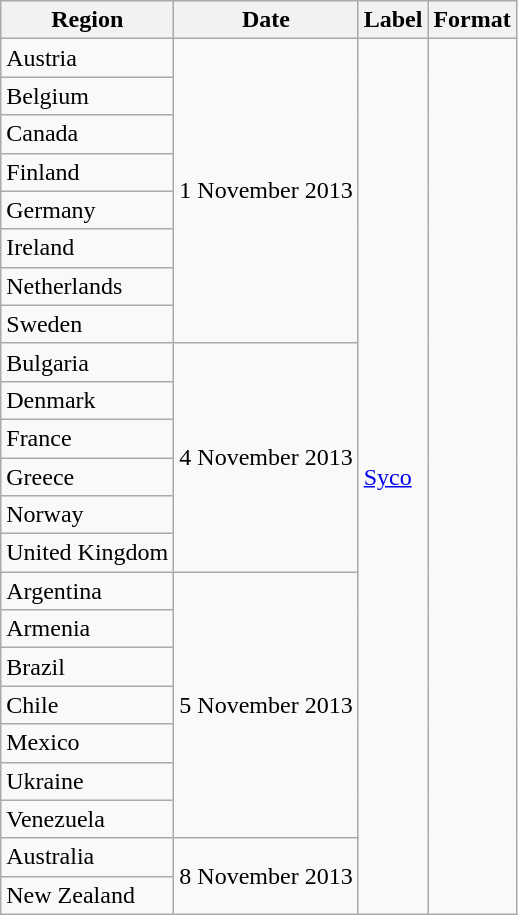<table class=wikitable>
<tr>
<th>Region</th>
<th>Date</th>
<th>Label</th>
<th>Format</th>
</tr>
<tr>
<td>Austria</td>
<td rowspan="8">1 November 2013</td>
<td rowspan="23"><a href='#'>Syco</a></td>
<td rowspan="23"></td>
</tr>
<tr>
<td>Belgium</td>
</tr>
<tr>
<td>Canada</td>
</tr>
<tr>
<td>Finland</td>
</tr>
<tr>
<td>Germany</td>
</tr>
<tr>
<td>Ireland</td>
</tr>
<tr>
<td>Netherlands</td>
</tr>
<tr>
<td>Sweden</td>
</tr>
<tr>
<td>Bulgaria</td>
<td rowspan="6">4 November 2013</td>
</tr>
<tr>
<td>Denmark</td>
</tr>
<tr>
<td>France</td>
</tr>
<tr>
<td>Greece</td>
</tr>
<tr>
<td>Norway</td>
</tr>
<tr>
<td>United Kingdom</td>
</tr>
<tr>
<td>Argentina</td>
<td rowspan="7">5 November 2013</td>
</tr>
<tr>
<td>Armenia</td>
</tr>
<tr>
<td>Brazil</td>
</tr>
<tr>
<td>Chile</td>
</tr>
<tr>
<td>Mexico</td>
</tr>
<tr>
<td>Ukraine</td>
</tr>
<tr>
<td>Venezuela</td>
</tr>
<tr>
<td>Australia</td>
<td rowspan="2">8 November 2013</td>
</tr>
<tr>
<td>New Zealand</td>
</tr>
</table>
